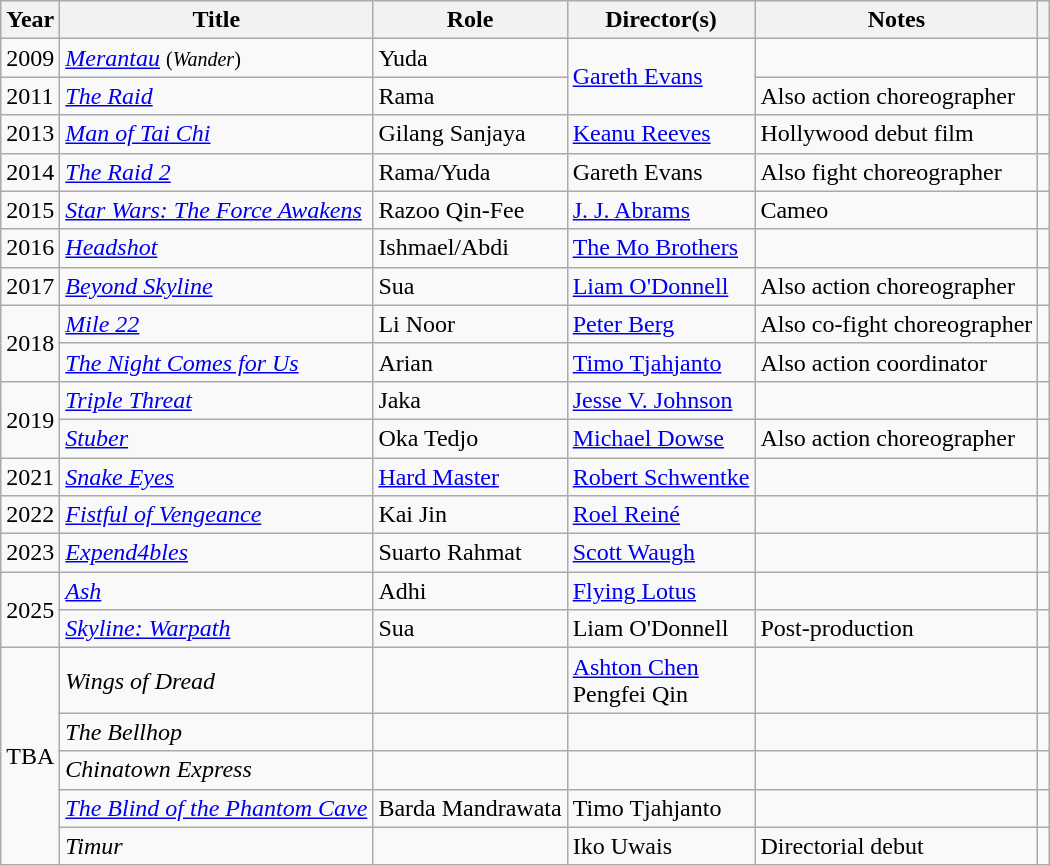<table class="wikitable sortable">
<tr>
<th>Year</th>
<th>Title</th>
<th>Role</th>
<th>Director(s)</th>
<th class="unsortable">Notes</th>
<th class="unsortable"></th>
</tr>
<tr>
<td>2009</td>
<td><em><a href='#'>Merantau</a></em> <small>(<em>Wander</em>)</small></td>
<td>Yuda</td>
<td rowspan=2><a href='#'>Gareth Evans</a></td>
<td></td>
<td align="center"></td>
</tr>
<tr>
<td>2011</td>
<td><em><a href='#'>The Raid</a></em></td>
<td>Rama</td>
<td>Also action choreographer</td>
<td align="center"></td>
</tr>
<tr>
<td>2013</td>
<td><em><a href='#'>Man of Tai Chi</a></em></td>
<td>Gilang Sanjaya</td>
<td><a href='#'>Keanu Reeves</a></td>
<td>Hollywood debut film</td>
<td align="center"></td>
</tr>
<tr>
<td>2014</td>
<td><em><a href='#'>The Raid 2</a></em></td>
<td>Rama/Yuda</td>
<td>Gareth Evans</td>
<td>Also fight choreographer</td>
<td align="center"></td>
</tr>
<tr>
<td>2015</td>
<td><em><a href='#'>Star Wars: The Force Awakens</a></em></td>
<td>Razoo Qin-Fee</td>
<td><a href='#'>J. J. Abrams</a></td>
<td>Cameo</td>
<td align="center"></td>
</tr>
<tr>
<td>2016</td>
<td><em><a href='#'>Headshot</a></em></td>
<td>Ishmael/Abdi</td>
<td><a href='#'>The Mo Brothers</a></td>
<td></td>
<td align="center"></td>
</tr>
<tr>
<td>2017</td>
<td><em><a href='#'>Beyond Skyline</a></em></td>
<td>Sua</td>
<td><a href='#'>Liam O'Donnell</a></td>
<td>Also action choreographer</td>
<td align="center"></td>
</tr>
<tr>
<td rowspan="2">2018</td>
<td><em><a href='#'>Mile 22</a></em></td>
<td>Li Noor</td>
<td><a href='#'>Peter Berg</a></td>
<td>Also co-fight choreographer</td>
<td align="center"></td>
</tr>
<tr>
<td><em><a href='#'>The Night Comes for Us</a></em></td>
<td>Arian</td>
<td><a href='#'>Timo Tjahjanto</a></td>
<td>Also action coordinator</td>
<td align="center"></td>
</tr>
<tr>
<td rowspan="2">2019</td>
<td><em><a href='#'>Triple Threat</a></em></td>
<td>Jaka</td>
<td><a href='#'>Jesse V. Johnson</a></td>
<td></td>
<td align="center"></td>
</tr>
<tr>
<td><em><a href='#'>Stuber</a></em></td>
<td>Oka Tedjo</td>
<td><a href='#'>Michael Dowse</a></td>
<td>Also action choreographer</td>
<td align="center"></td>
</tr>
<tr>
<td>2021</td>
<td><em><a href='#'>Snake Eyes</a></em></td>
<td><a href='#'>Hard Master</a></td>
<td><a href='#'>Robert Schwentke</a></td>
<td></td>
<td></td>
</tr>
<tr>
<td>2022</td>
<td><em><a href='#'>Fistful of Vengeance</a></em></td>
<td>Kai Jin</td>
<td><a href='#'>Roel Reiné</a></td>
<td></td>
<td align="center"></td>
</tr>
<tr>
<td>2023</td>
<td><em><a href='#'>Expend4bles</a></em></td>
<td>Suarto Rahmat</td>
<td><a href='#'>Scott Waugh</a></td>
<td></td>
<td align="center"></td>
</tr>
<tr>
<td rowspan="2">2025</td>
<td><em><a href='#'>Ash</a></em></td>
<td>Adhi</td>
<td><a href='#'>Flying Lotus</a></td>
<td></td>
<td align="center"></td>
</tr>
<tr>
<td><em><a href='#'>Skyline: Warpath</a></em></td>
<td>Sua</td>
<td>Liam O'Donnell</td>
<td>Post-production</td>
<td align="center"></td>
</tr>
<tr>
<td rowspan="5">TBA</td>
<td><em>Wings of Dread</em></td>
<td></td>
<td><a href='#'>Ashton Chen</a> <br> Pengfei Qin</td>
<td></td>
<td></td>
</tr>
<tr>
<td><em>The Bellhop</em></td>
<td></td>
<td></td>
<td></td>
<td align="center"></td>
</tr>
<tr>
<td><em>Chinatown Express</em></td>
<td></td>
<td></td>
<td></td>
<td align="center"></td>
</tr>
<tr>
<td><em><a href='#'>The Blind of the Phantom Cave</a></em></td>
<td>Barda Mandrawata</td>
<td>Timo Tjahjanto</td>
<td></td>
<td></td>
</tr>
<tr>
<td><em>Timur</em></td>
<td></td>
<td>Iko Uwais</td>
<td>Directorial debut</td>
<td align="center"></td>
</tr>
</table>
